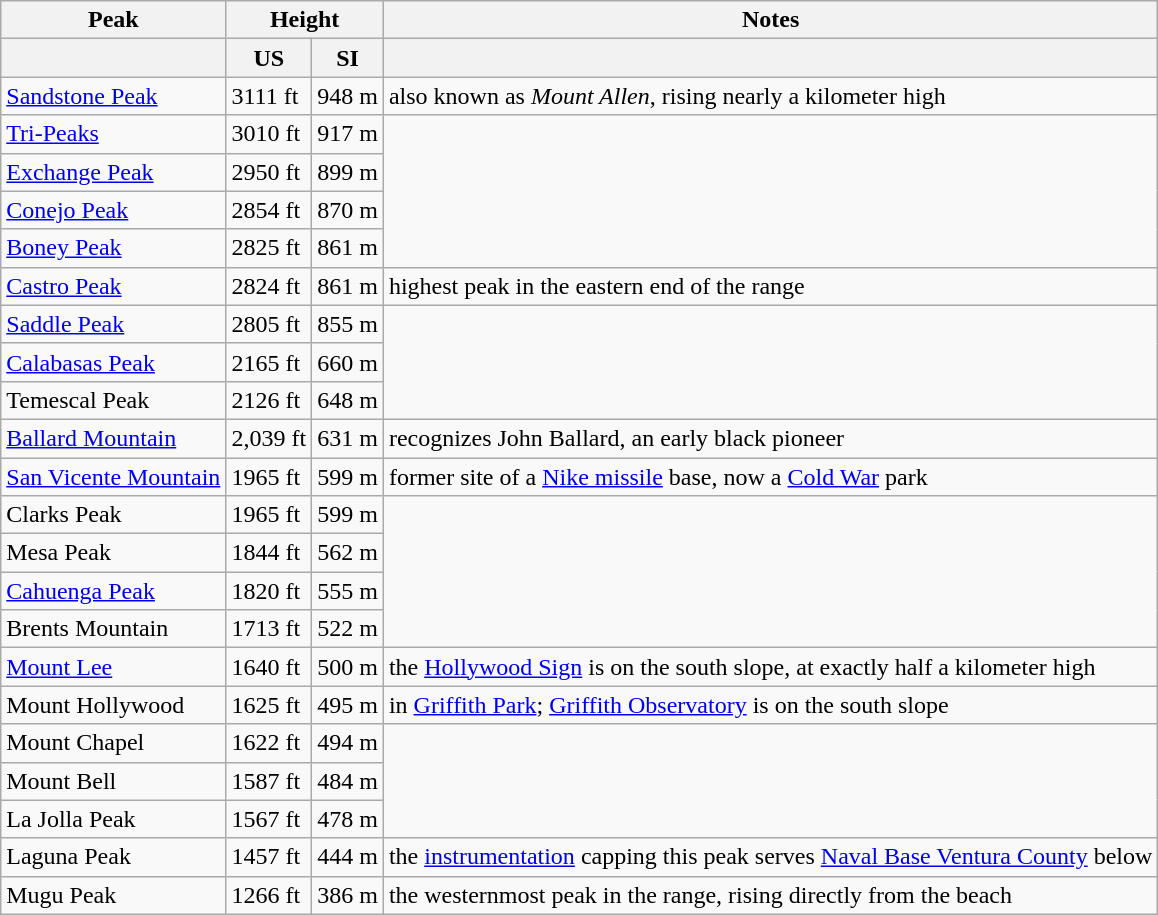<table class="wikitable">
<tr>
<th>Peak</th>
<th colspan="2" style="text-align:center;">Height</th>
<th>Notes</th>
</tr>
<tr>
<th></th>
<th style="text-align:center;">US</th>
<th style="text-align:center;">SI</th>
<th></th>
</tr>
<tr>
<td><a href='#'>Sandstone Peak</a></td>
<td>3111 ft</td>
<td>948 m</td>
<td>also known as <em>Mount Allen</em>, rising nearly a kilometer high</td>
</tr>
<tr>
<td><a href='#'>Tri-Peaks</a></td>
<td>3010 ft</td>
<td>917 m</td>
</tr>
<tr>
<td><a href='#'>Exchange Peak</a></td>
<td>2950 ft</td>
<td>899 m</td>
</tr>
<tr>
<td><a href='#'>Conejo Peak</a></td>
<td>2854 ft</td>
<td>870 m</td>
</tr>
<tr>
<td><a href='#'>Boney Peak</a></td>
<td>2825 ft</td>
<td>861 m</td>
</tr>
<tr>
<td><a href='#'>Castro Peak</a></td>
<td>2824 ft</td>
<td>861 m</td>
<td>highest peak in the eastern end of the range</td>
</tr>
<tr>
<td><a href='#'>Saddle Peak</a></td>
<td>2805 ft</td>
<td>855 m</td>
</tr>
<tr>
<td><a href='#'>Calabasas Peak</a></td>
<td>2165 ft</td>
<td>660 m</td>
</tr>
<tr>
<td>Temescal Peak</td>
<td>2126 ft</td>
<td>648 m</td>
</tr>
<tr>
<td><a href='#'>Ballard Mountain</a></td>
<td>2,039 ft</td>
<td>631 m</td>
<td>recognizes John Ballard, an early black pioneer</td>
</tr>
<tr>
<td><a href='#'>San Vicente Mountain</a></td>
<td>1965 ft</td>
<td>599 m</td>
<td>former site of a <a href='#'>Nike missile</a> base, now a <a href='#'>Cold War</a> park</td>
</tr>
<tr>
<td>Clarks Peak</td>
<td>1965 ft</td>
<td>599 m</td>
</tr>
<tr>
<td>Mesa Peak</td>
<td>1844 ft</td>
<td>562 m</td>
</tr>
<tr>
<td><a href='#'>Cahuenga Peak</a></td>
<td>1820 ft</td>
<td>555 m</td>
</tr>
<tr>
<td>Brents Mountain</td>
<td>1713 ft</td>
<td>522 m</td>
</tr>
<tr>
<td><a href='#'>Mount Lee</a></td>
<td>1640 ft</td>
<td>500 m</td>
<td>the <a href='#'>Hollywood Sign</a> is on the south slope, at exactly half a kilometer high</td>
</tr>
<tr>
<td>Mount Hollywood</td>
<td>1625 ft</td>
<td>495 m</td>
<td>in <a href='#'>Griffith Park</a>; <a href='#'>Griffith Observatory</a> is on the south slope</td>
</tr>
<tr>
<td>Mount Chapel</td>
<td>1622 ft</td>
<td>494 m</td>
</tr>
<tr>
<td>Mount Bell</td>
<td>1587 ft</td>
<td>484 m</td>
</tr>
<tr>
<td>La Jolla Peak</td>
<td>1567 ft</td>
<td>478 m</td>
</tr>
<tr>
<td>Laguna Peak</td>
<td>1457 ft</td>
<td>444 m</td>
<td>the <a href='#'>instrumentation</a> capping this peak serves <a href='#'>Naval Base Ventura County</a> below</td>
</tr>
<tr>
<td>Mugu Peak</td>
<td>1266 ft</td>
<td>386 m</td>
<td>the westernmost peak in the range, rising directly from the beach</td>
</tr>
</table>
